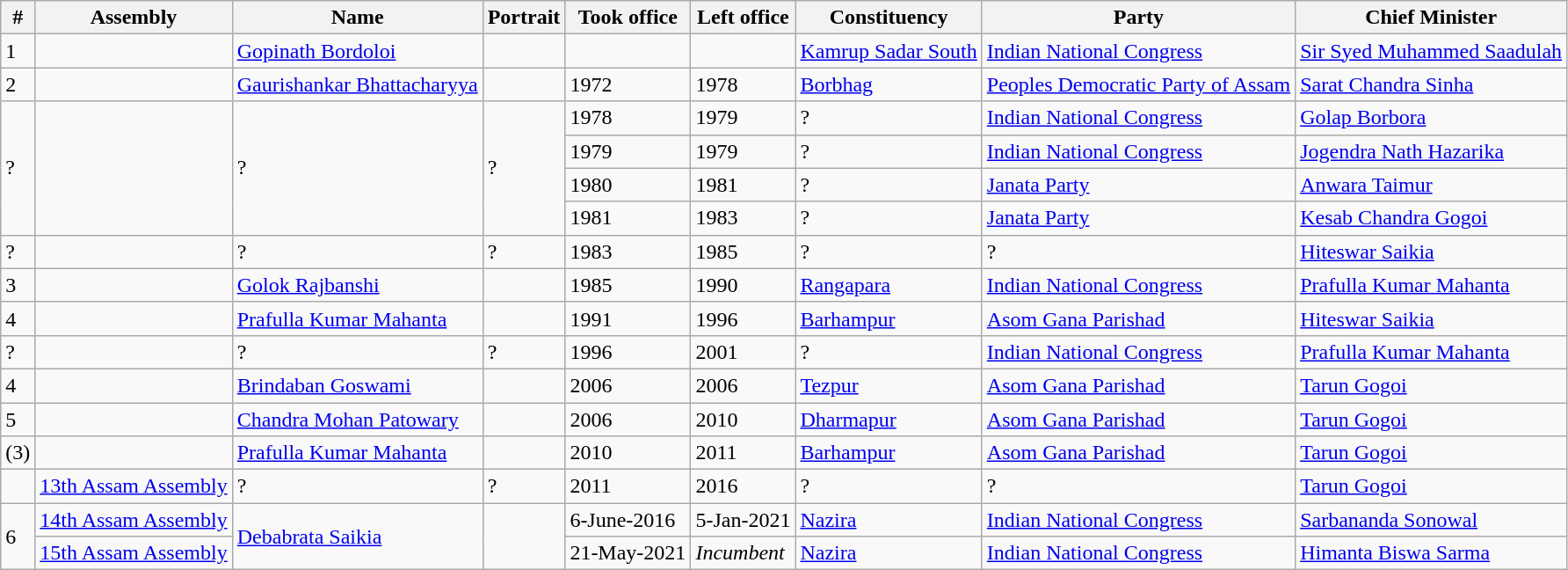<table class="wikitable">
<tr>
<th>#</th>
<th>Assembly</th>
<th>Name</th>
<th>Portrait</th>
<th>Took office</th>
<th>Left office</th>
<th>Constituency</th>
<th>Party</th>
<th>Chief Minister</th>
</tr>
<tr>
<td>1</td>
<td></td>
<td><a href='#'>Gopinath Bordoloi</a></td>
<td></td>
<td></td>
<td></td>
<td><a href='#'>Kamrup Sadar South</a></td>
<td><a href='#'>Indian National Congress</a></td>
<td><a href='#'>Sir Syed Muhammed Saadulah</a></td>
</tr>
<tr>
<td>2</td>
<td></td>
<td><a href='#'>Gaurishankar Bhattacharyya</a></td>
<td></td>
<td>1972</td>
<td>1978</td>
<td><a href='#'>Borbhag</a></td>
<td><a href='#'>Peoples Democratic Party of Assam</a></td>
<td><a href='#'>Sarat Chandra Sinha</a></td>
</tr>
<tr>
<td rowspan="4">?</td>
<td rowspan="4"></td>
<td rowspan="4">?</td>
<td rowspan="4">?</td>
<td>1978</td>
<td>1979</td>
<td>?</td>
<td><a href='#'>Indian National Congress</a></td>
<td><a href='#'>Golap Borbora</a></td>
</tr>
<tr>
<td>1979</td>
<td>1979</td>
<td>?</td>
<td><a href='#'>Indian National Congress</a></td>
<td><a href='#'>Jogendra Nath Hazarika</a></td>
</tr>
<tr>
<td>1980</td>
<td>1981</td>
<td>?</td>
<td><a href='#'>Janata Party</a></td>
<td><a href='#'>Anwara Taimur</a></td>
</tr>
<tr>
<td>1981</td>
<td>1983</td>
<td>?</td>
<td><a href='#'>Janata Party</a></td>
<td><a href='#'>Kesab Chandra Gogoi</a></td>
</tr>
<tr>
<td>?</td>
<td></td>
<td>?</td>
<td>?</td>
<td>1983</td>
<td>1985</td>
<td>?</td>
<td>?</td>
<td><a href='#'>Hiteswar Saikia</a></td>
</tr>
<tr>
<td>3</td>
<td></td>
<td><a href='#'>Golok Rajbanshi</a></td>
<td></td>
<td>1985</td>
<td>1990</td>
<td><a href='#'>Rangapara</a></td>
<td><a href='#'>Indian National Congress</a></td>
<td><a href='#'>Prafulla Kumar Mahanta</a></td>
</tr>
<tr>
<td>4</td>
<td></td>
<td><a href='#'>Prafulla Kumar Mahanta</a></td>
<td></td>
<td>1991</td>
<td>1996</td>
<td><a href='#'>Barhampur</a></td>
<td><a href='#'>Asom Gana Parishad</a></td>
<td><a href='#'>Hiteswar Saikia</a></td>
</tr>
<tr>
<td>?</td>
<td></td>
<td>?</td>
<td>?</td>
<td>1996</td>
<td>2001</td>
<td>?</td>
<td><a href='#'>Indian National Congress</a></td>
<td><a href='#'>Prafulla Kumar Mahanta</a></td>
</tr>
<tr>
<td>4</td>
<td></td>
<td><a href='#'>Brindaban Goswami</a></td>
<td></td>
<td>2006</td>
<td>2006</td>
<td><a href='#'>Tezpur</a></td>
<td><a href='#'>Asom Gana Parishad</a></td>
<td><a href='#'>Tarun Gogoi</a></td>
</tr>
<tr>
<td>5</td>
<td></td>
<td><a href='#'>Chandra Mohan Patowary</a></td>
<td></td>
<td>2006</td>
<td>2010</td>
<td><a href='#'>Dharmapur</a></td>
<td><a href='#'>Asom Gana Parishad</a></td>
<td><a href='#'>Tarun Gogoi</a></td>
</tr>
<tr>
<td>(3)</td>
<td></td>
<td><a href='#'>Prafulla Kumar Mahanta</a></td>
<td></td>
<td>2010</td>
<td>2011</td>
<td><a href='#'>Barhampur</a></td>
<td><a href='#'>Asom Gana Parishad</a></td>
<td><a href='#'>Tarun Gogoi</a></td>
</tr>
<tr>
<td></td>
<td><a href='#'>13th Assam Assembly</a></td>
<td>?</td>
<td>?</td>
<td>2011</td>
<td>2016</td>
<td>?</td>
<td>?</td>
<td><a href='#'>Tarun Gogoi</a></td>
</tr>
<tr>
<td rowspan="2">6</td>
<td><a href='#'>14th Assam Assembly</a></td>
<td rowspan="2"><a href='#'>Debabrata Saikia</a></td>
<td rowspan="2"></td>
<td>6-June-2016</td>
<td>5-Jan-2021</td>
<td><a href='#'>Nazira</a></td>
<td><a href='#'>Indian National Congress</a></td>
<td><a href='#'>Sarbananda Sonowal</a></td>
</tr>
<tr>
<td><a href='#'>15th Assam Assembly</a></td>
<td>21-May-2021</td>
<td><em>Incumbent</em></td>
<td><a href='#'>Nazira</a></td>
<td><a href='#'>Indian National Congress</a></td>
<td><a href='#'>Himanta Biswa Sarma</a></td>
</tr>
</table>
